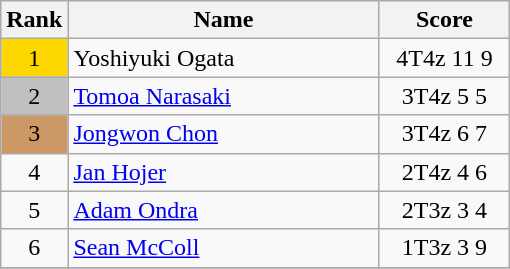<table class="wikitable">
<tr>
<th>Rank</th>
<th width = "200">Name</th>
<th width = "80">Score</th>
</tr>
<tr>
<td align="center" style="background: gold">1</td>
<td> Yoshiyuki Ogata</td>
<td align="center">4T4z 11 9</td>
</tr>
<tr>
<td align="center" style="background: silver">2</td>
<td> <a href='#'>Tomoa Narasaki</a></td>
<td align="center">3T4z 5 5</td>
</tr>
<tr>
<td align="center" style="background: #cc9966">3</td>
<td> <a href='#'>Jongwon Chon</a></td>
<td align="center">3T4z 6 7</td>
</tr>
<tr>
<td align="center">4</td>
<td> <a href='#'>Jan Hojer</a></td>
<td align="center">2T4z 4 6</td>
</tr>
<tr>
<td align="center">5</td>
<td> <a href='#'>Adam Ondra</a></td>
<td align="center">2T3z 3 4</td>
</tr>
<tr>
<td align="center">6</td>
<td> <a href='#'>Sean McColl</a></td>
<td align="center">1T3z 3 9</td>
</tr>
<tr>
</tr>
</table>
